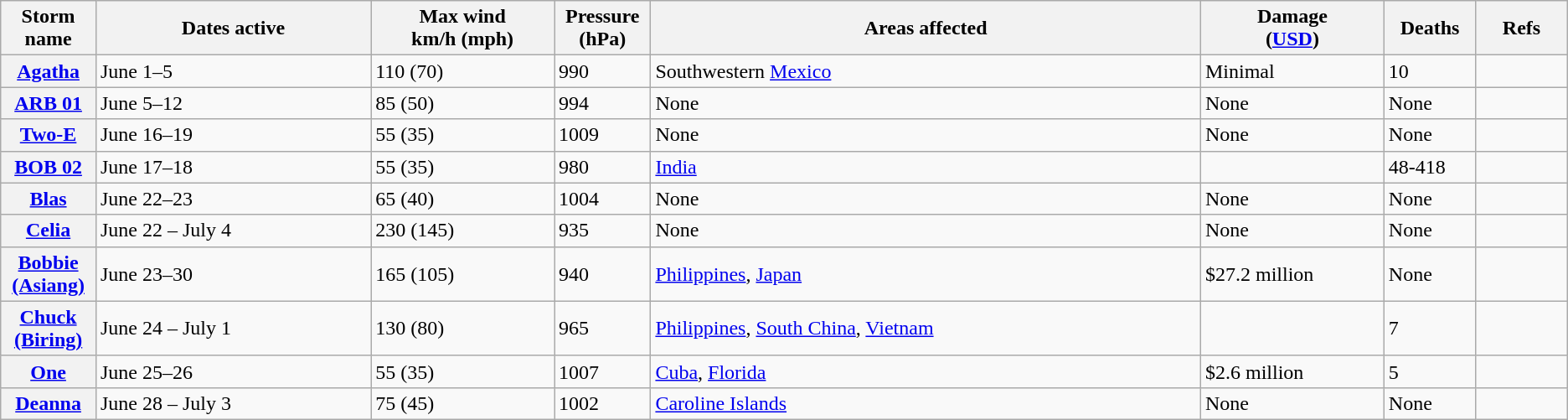<table class="wikitable sortable">
<tr>
<th width="5%">Storm name</th>
<th width="15%">Dates active</th>
<th width="10%">Max wind<br>km/h (mph)</th>
<th width="5%">Pressure<br>(hPa)</th>
<th width="30%">Areas affected</th>
<th width="10%">Damage<br>(<a href='#'>USD</a>)</th>
<th width="5%">Deaths</th>
<th width="5%">Refs</th>
</tr>
<tr>
<th><a href='#'>Agatha</a></th>
<td>June 1–5</td>
<td>110 (70)</td>
<td>990</td>
<td>Southwestern <a href='#'>Mexico</a></td>
<td>Minimal</td>
<td>10</td>
<td></td>
</tr>
<tr>
<th><a href='#'>ARB 01</a></th>
<td>June 5–12</td>
<td>85 (50)</td>
<td>994</td>
<td>None</td>
<td>None</td>
<td>None</td>
<td></td>
</tr>
<tr>
<th><a href='#'>Two-E</a></th>
<td>June 16–19</td>
<td>55 (35)</td>
<td>1009</td>
<td>None</td>
<td>None</td>
<td>None</td>
<td></td>
</tr>
<tr>
<th><a href='#'>BOB 02</a></th>
<td>June 17–18</td>
<td>55 (35)</td>
<td>980</td>
<td><a href='#'>India</a></td>
<td></td>
<td>48-418</td>
<td></td>
</tr>
<tr>
<th><a href='#'>Blas</a></th>
<td>June 22–23</td>
<td>65 (40)</td>
<td>1004</td>
<td>None</td>
<td>None</td>
<td>None</td>
<td></td>
</tr>
<tr>
<th><a href='#'>Celia</a></th>
<td>June 22 – July 4</td>
<td>230 (145)</td>
<td>935</td>
<td>None</td>
<td>None</td>
<td>None</td>
<td></td>
</tr>
<tr>
<th><a href='#'>Bobbie (Asiang)</a></th>
<td>June 23–30</td>
<td>165 (105)</td>
<td>940</td>
<td><a href='#'>Philippines</a>, <a href='#'>Japan</a></td>
<td>$27.2 million</td>
<td>None</td>
<td></td>
</tr>
<tr>
<th><a href='#'>Chuck (Biring)</a></th>
<td>June 24 – July 1</td>
<td>130 (80)</td>
<td>965</td>
<td><a href='#'>Philippines</a>, <a href='#'>South China</a>, <a href='#'>Vietnam</a></td>
<td></td>
<td>7</td>
<td></td>
</tr>
<tr>
<th><a href='#'>One</a></th>
<td>June 25–26</td>
<td>55 (35)</td>
<td>1007</td>
<td><a href='#'>Cuba</a>, <a href='#'>Florida</a></td>
<td>$2.6 million</td>
<td>5</td>
<td></td>
</tr>
<tr>
<th><a href='#'>Deanna</a></th>
<td>June 28 – July 3</td>
<td>75 (45)</td>
<td>1002</td>
<td><a href='#'>Caroline Islands</a></td>
<td>None</td>
<td>None</td>
<td></td>
</tr>
</table>
